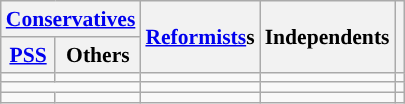<table class="wikitable" style="font-size:90%;text-align:center;">
<tr>
<th colspan="2"><a href='#'>Conservatives</a></th>
<th rowspan="2"><a href='#'>Reformists</a>s</th>
<th rowspan="2">Independents</th>
<th rowspan="2"></th>
</tr>
<tr>
<th><a href='#'>PSS</a></th>
<th>Others</th>
</tr>
<tr>
<td></td>
<td></td>
<td></td>
<td></td>
<td></td>
</tr>
<tr>
<td style="border-right-style:hidden"></td>
<td></td>
<td></td>
<td></td>
<td></td>
</tr>
<tr>
<td></td>
<td></td>
<td></td>
<td></td>
<td></td>
</tr>
</table>
